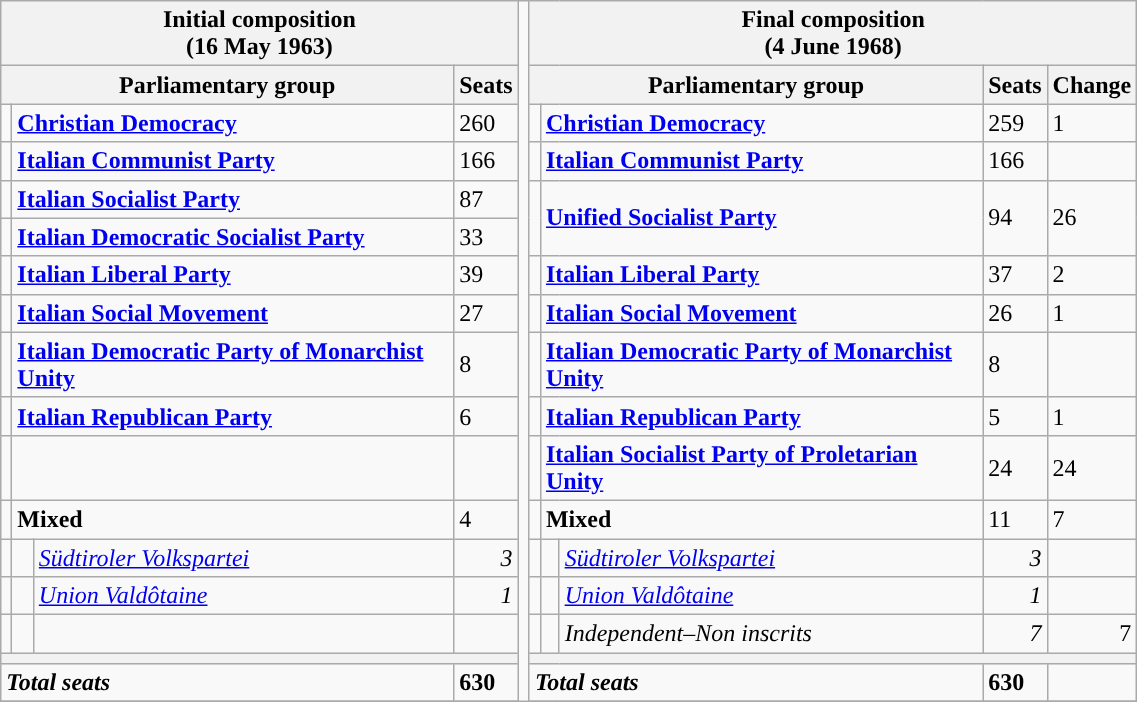<table class="wikitable" style="width : 60%;">
<tr>
<th colspan="4">Initial composition<br>(16 May 1963)</th>
<td rowspan="30" style="width : 1%;"></td>
<th colspan="5">Final composition<br>(4 June 1968)</th>
</tr>
<tr>
<th colspan="3">Parliamentary group</th>
<th>Seats</th>
<th colspan="3">Parliamentary group</th>
<th>Seats</th>
<th>Change</th>
</tr>
<tr>
<td></td>
<td colspan = "2"><strong><a href='#'>Christian Democracy</a></strong></td>
<td>260</td>
<td></td>
<td colspan = "2"><strong><a href='#'>Christian Democracy</a></strong></td>
<td>259</td>
<td> 1</td>
</tr>
<tr>
<td></td>
<td colspan = "2"><strong><a href='#'>Italian Communist Party</a></strong></td>
<td>166</td>
<td></td>
<td colspan = "2"><strong><a href='#'>Italian Communist Party</a></strong></td>
<td>166</td>
<td></td>
</tr>
<tr>
<td></td>
<td colspan = "2"><strong><a href='#'>Italian Socialist Party</a></strong></td>
<td>87</td>
<td rowspan=2></td>
<td rowspan=2 colspan = "2"><strong><a href='#'>Unified Socialist Party</a></strong></td>
<td rowspan=2>94</td>
<td rowspan=2> 26</td>
</tr>
<tr>
<td></td>
<td colspan = "2"><strong><a href='#'>Italian Democratic Socialist Party</a></strong></td>
<td>33</td>
</tr>
<tr>
<td></td>
<td colspan = "2"><strong><a href='#'>Italian Liberal Party</a></strong></td>
<td>39</td>
<td></td>
<td colspan = "2"><strong><a href='#'>Italian Liberal Party</a></strong></td>
<td>37</td>
<td> 2</td>
</tr>
<tr>
<td></td>
<td colspan = "2"><strong><a href='#'>Italian Social Movement</a></strong></td>
<td>27</td>
<td></td>
<td colspan = "2"><strong><a href='#'>Italian Social Movement</a></strong></td>
<td>26</td>
<td> 1</td>
</tr>
<tr>
<td></td>
<td colspan = "2"><strong><a href='#'>Italian Democratic Party of Monarchist Unity</a></strong></td>
<td>8</td>
<td></td>
<td colspan = "2"><strong><a href='#'>Italian Democratic Party of Monarchist Unity</a></strong></td>
<td>8</td>
<td></td>
</tr>
<tr>
<td></td>
<td colspan = "2"><strong><a href='#'>Italian Republican Party</a></strong></td>
<td>6</td>
<td></td>
<td colspan = "2"><strong><a href='#'>Italian Republican Party</a></strong></td>
<td>5</td>
<td> 1</td>
</tr>
<tr>
<td></td>
<td colspan=2></td>
<td></td>
<td></td>
<td colspan = "2"><strong><a href='#'>Italian Socialist Party of Proletarian Unity</a></strong></td>
<td>24</td>
<td> 24</td>
</tr>
<tr>
<td></td>
<td colspan = "2"><strong>Mixed</strong></td>
<td>4</td>
<td></td>
<td colspan = "2"><strong>Mixed</strong></td>
<td>11</td>
<td> 7</td>
</tr>
<tr>
<td></td>
<td></td>
<td><em><a href='#'>Südtiroler Volkspartei</a></em></td>
<td align="right"><em>3</em></td>
<td></td>
<td></td>
<td><em><a href='#'>Südtiroler Volkspartei</a></em></td>
<td align="right"><em>3</em></td>
<td align="right"></td>
</tr>
<tr>
<td></td>
<td></td>
<td><em><a href='#'>Union Valdôtaine</a></em></td>
<td align="right"><em>1</em></td>
<td></td>
<td></td>
<td><em><a href='#'>Union Valdôtaine</a></em></td>
<td align="right"><em>1</em></td>
<td align="right"></td>
</tr>
<tr>
<td></td>
<td></td>
<td></td>
<td></td>
<td></td>
<td></td>
<td><em>Independent–Non inscrits</em></td>
<td align="right"><em>7</em></td>
<td align="right"> 7</td>
</tr>
<tr>
<th colspan="4"></th>
<th colspan="5"></th>
</tr>
<tr>
<td colspan="3"><strong><em>Total seats</em></strong></td>
<td><strong>630</strong></td>
<td colspan="3"><strong><em>Total seats</em></strong></td>
<td><strong>630</strong></td>
<td></td>
</tr>
<tr>
</tr>
</table>
